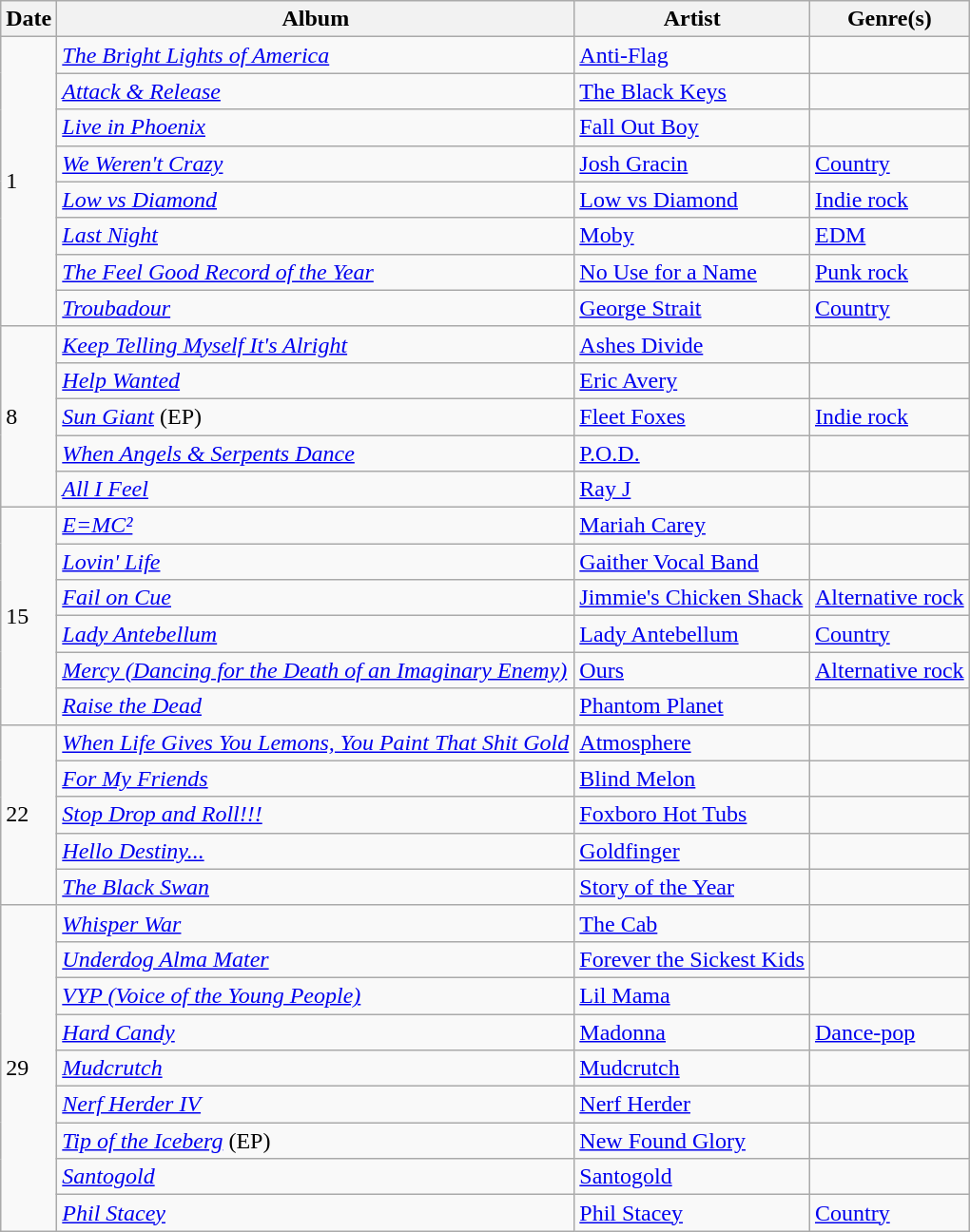<table class="wikitable">
<tr>
<th>Date</th>
<th>Album</th>
<th>Artist</th>
<th>Genre(s)</th>
</tr>
<tr>
<td rowspan="8">1</td>
<td><em><a href='#'>The Bright Lights of America</a></em></td>
<td><a href='#'>Anti-Flag</a></td>
<td></td>
</tr>
<tr>
<td><em><a href='#'>Attack & Release</a></em></td>
<td><a href='#'>The Black Keys</a></td>
<td></td>
</tr>
<tr>
<td><em><a href='#'>Live in Phoenix</a></em></td>
<td><a href='#'>Fall Out Boy</a></td>
<td></td>
</tr>
<tr>
<td><em><a href='#'>We Weren't Crazy</a></em></td>
<td><a href='#'>Josh Gracin</a></td>
<td><a href='#'>Country</a></td>
</tr>
<tr>
<td><em><a href='#'>Low vs Diamond</a></em></td>
<td><a href='#'>Low vs Diamond</a></td>
<td><a href='#'>Indie rock</a></td>
</tr>
<tr>
<td><em><a href='#'>Last Night</a></em></td>
<td><a href='#'>Moby</a></td>
<td><a href='#'>EDM</a></td>
</tr>
<tr>
<td><em><a href='#'>The Feel Good Record of the Year</a></em></td>
<td><a href='#'>No Use for a Name</a></td>
<td><a href='#'>Punk rock</a></td>
</tr>
<tr>
<td><em><a href='#'>Troubadour</a></em></td>
<td><a href='#'>George Strait</a></td>
<td><a href='#'>Country</a></td>
</tr>
<tr>
<td rowspan="5">8</td>
<td><em><a href='#'>Keep Telling Myself It's Alright</a></em></td>
<td><a href='#'>Ashes Divide</a></td>
<td></td>
</tr>
<tr>
<td><em><a href='#'>Help Wanted</a></em></td>
<td><a href='#'>Eric Avery</a></td>
<td></td>
</tr>
<tr>
<td><em><a href='#'>Sun Giant</a></em> (EP)</td>
<td><a href='#'>Fleet Foxes</a></td>
<td><a href='#'>Indie rock</a></td>
</tr>
<tr>
<td><em><a href='#'>When Angels & Serpents Dance</a></em></td>
<td><a href='#'>P.O.D.</a></td>
<td></td>
</tr>
<tr>
<td><em><a href='#'>All I Feel</a></em></td>
<td><a href='#'>Ray J</a></td>
<td></td>
</tr>
<tr>
<td rowspan="6">15</td>
<td><em><a href='#'>E=MC²</a></em></td>
<td><a href='#'>Mariah Carey</a></td>
<td></td>
</tr>
<tr>
<td><em><a href='#'>Lovin' Life</a></em></td>
<td><a href='#'>Gaither Vocal Band</a></td>
<td></td>
</tr>
<tr>
<td><em><a href='#'>Fail on Cue</a></em></td>
<td><a href='#'>Jimmie's Chicken Shack</a></td>
<td><a href='#'>Alternative rock</a></td>
</tr>
<tr>
<td><em><a href='#'>Lady Antebellum</a></em></td>
<td><a href='#'>Lady Antebellum</a></td>
<td><a href='#'>Country</a></td>
</tr>
<tr>
<td><em><a href='#'>Mercy (Dancing for the Death of an Imaginary Enemy)</a></em></td>
<td><a href='#'>Ours</a></td>
<td><a href='#'>Alternative rock</a></td>
</tr>
<tr>
<td><em><a href='#'>Raise the Dead</a></em></td>
<td><a href='#'>Phantom Planet</a></td>
<td></td>
</tr>
<tr>
<td rowspan="5">22</td>
<td><em><a href='#'>When Life Gives You Lemons, You Paint That Shit Gold</a></em></td>
<td><a href='#'>Atmosphere</a></td>
<td></td>
</tr>
<tr>
<td><em><a href='#'>For My Friends</a></em></td>
<td><a href='#'>Blind Melon</a></td>
<td></td>
</tr>
<tr>
<td><em><a href='#'>Stop Drop and Roll!!!</a></em></td>
<td><a href='#'>Foxboro Hot Tubs</a></td>
<td></td>
</tr>
<tr>
<td><em><a href='#'>Hello Destiny...</a></em></td>
<td><a href='#'>Goldfinger</a></td>
<td></td>
</tr>
<tr>
<td><em><a href='#'>The Black Swan</a></em></td>
<td><a href='#'>Story of the Year</a></td>
<td></td>
</tr>
<tr>
<td rowspan="9">29</td>
<td><em><a href='#'>Whisper War</a></em></td>
<td><a href='#'>The Cab</a></td>
<td></td>
</tr>
<tr>
<td><em><a href='#'>Underdog Alma Mater</a></em></td>
<td><a href='#'>Forever the Sickest Kids</a></td>
<td></td>
</tr>
<tr>
<td><em><a href='#'>VYP (Voice of the Young People)</a></em></td>
<td><a href='#'>Lil Mama</a></td>
<td></td>
</tr>
<tr>
<td><em><a href='#'>Hard Candy</a></em></td>
<td><a href='#'>Madonna</a></td>
<td><a href='#'>Dance-pop</a></td>
</tr>
<tr>
<td><em><a href='#'>Mudcrutch</a></em></td>
<td><a href='#'>Mudcrutch</a></td>
<td></td>
</tr>
<tr>
<td><em><a href='#'>Nerf Herder IV</a></em></td>
<td><a href='#'>Nerf Herder</a></td>
<td></td>
</tr>
<tr>
<td><em><a href='#'>Tip of the Iceberg</a></em> (EP)</td>
<td><a href='#'>New Found Glory</a></td>
<td></td>
</tr>
<tr>
<td><em><a href='#'>Santogold</a></em></td>
<td><a href='#'>Santogold</a></td>
<td></td>
</tr>
<tr>
<td><em><a href='#'>Phil Stacey</a></em></td>
<td><a href='#'>Phil Stacey</a></td>
<td><a href='#'>Country</a></td>
</tr>
</table>
